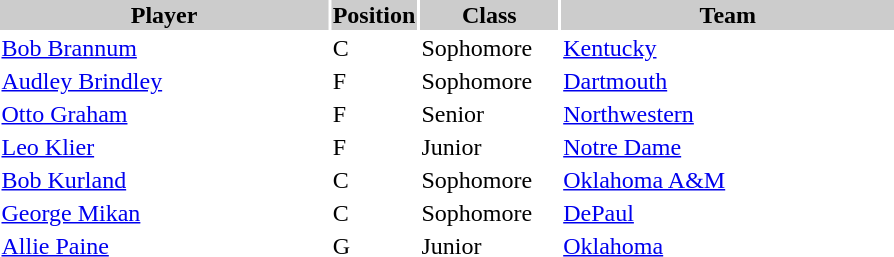<table style="width:600px" "border:'1' 'solid' 'gray'">
<tr>
<th bgcolor="#CCCCCC" style="width:40%">Player</th>
<th bgcolor="#CCCCCC" style="width:4%">Position</th>
<th bgcolor="#CCCCCC" style="width:16%">Class</th>
<th bgcolor="#CCCCCC" style="width:40%">Team</th>
</tr>
<tr>
<td><a href='#'>Bob Brannum</a></td>
<td>C</td>
<td>Sophomore</td>
<td><a href='#'>Kentucky</a></td>
</tr>
<tr>
<td><a href='#'>Audley Brindley</a></td>
<td>F</td>
<td>Sophomore</td>
<td><a href='#'>Dartmouth</a></td>
</tr>
<tr>
<td><a href='#'>Otto Graham</a></td>
<td>F</td>
<td>Senior</td>
<td><a href='#'>Northwestern</a></td>
</tr>
<tr>
<td><a href='#'>Leo Klier</a></td>
<td>F</td>
<td>Junior</td>
<td><a href='#'>Notre Dame</a></td>
</tr>
<tr>
<td><a href='#'>Bob Kurland</a></td>
<td>C</td>
<td>Sophomore</td>
<td><a href='#'>Oklahoma A&M</a></td>
</tr>
<tr>
<td><a href='#'>George Mikan</a></td>
<td>C</td>
<td>Sophomore</td>
<td><a href='#'>DePaul</a></td>
</tr>
<tr>
<td><a href='#'>Allie Paine</a></td>
<td>G</td>
<td>Junior</td>
<td><a href='#'>Oklahoma</a></td>
</tr>
</table>
